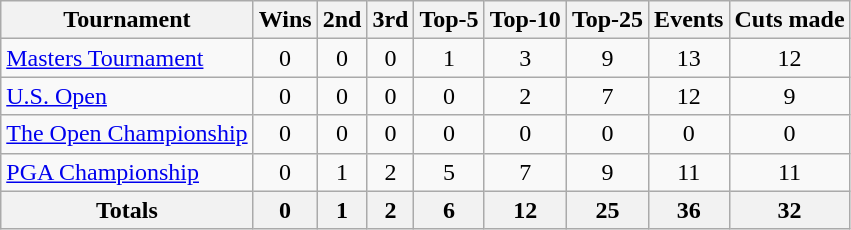<table class=wikitable style=text-align:center>
<tr>
<th>Tournament</th>
<th>Wins</th>
<th>2nd</th>
<th>3rd</th>
<th>Top-5</th>
<th>Top-10</th>
<th>Top-25</th>
<th>Events</th>
<th>Cuts made</th>
</tr>
<tr>
<td align=left><a href='#'>Masters Tournament</a></td>
<td>0</td>
<td>0</td>
<td>0</td>
<td>1</td>
<td>3</td>
<td>9</td>
<td>13</td>
<td>12</td>
</tr>
<tr>
<td align=left><a href='#'>U.S. Open</a></td>
<td>0</td>
<td>0</td>
<td>0</td>
<td>0</td>
<td>2</td>
<td>7</td>
<td>12</td>
<td>9</td>
</tr>
<tr>
<td align=left><a href='#'>The Open Championship</a></td>
<td>0</td>
<td>0</td>
<td>0</td>
<td>0</td>
<td>0</td>
<td>0</td>
<td>0</td>
<td>0</td>
</tr>
<tr>
<td align=left><a href='#'>PGA Championship</a></td>
<td>0</td>
<td>1</td>
<td>2</td>
<td>5</td>
<td>7</td>
<td>9</td>
<td>11</td>
<td>11</td>
</tr>
<tr>
<th>Totals</th>
<th>0</th>
<th>1</th>
<th>2</th>
<th>6</th>
<th>12</th>
<th>25</th>
<th>36</th>
<th>32</th>
</tr>
</table>
